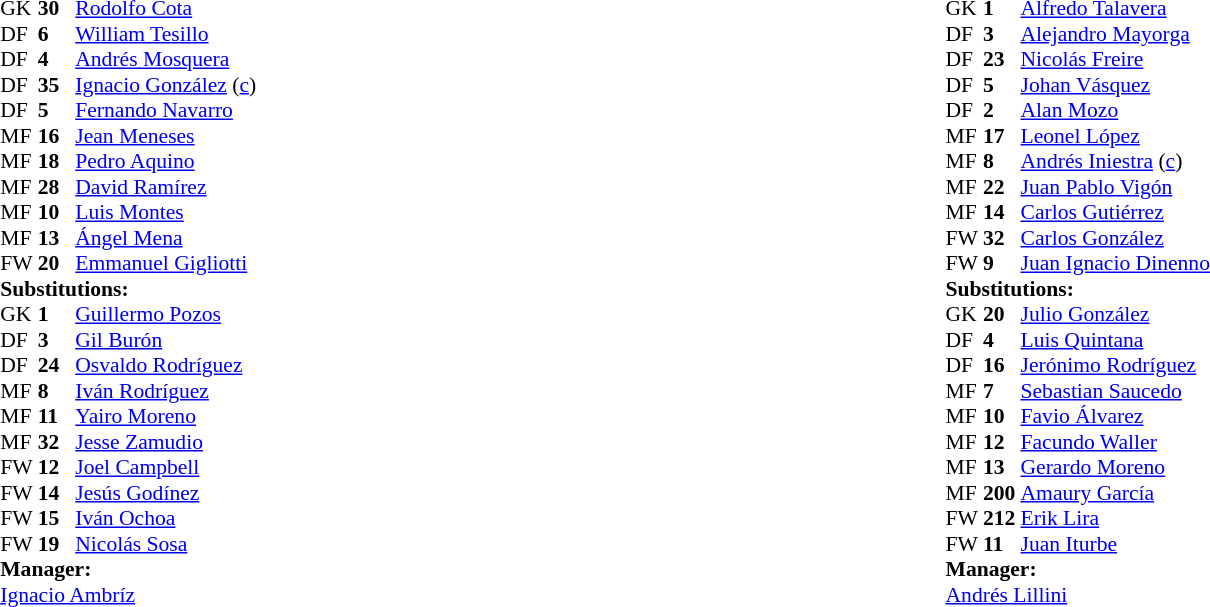<table width=100%>
<tr>
<td valign=top width=50%><br><table style="font-size:90%" cellspacing=0 cellpadding=0 align=center>
<tr>
<th width=25></th>
<th width=25></th>
</tr>
<tr>
<td>GK</td>
<td><strong>30</strong></td>
<td> <a href='#'>Rodolfo Cota</a></td>
</tr>
<tr>
<td>DF</td>
<td><strong>6</strong></td>
<td> <a href='#'>William Tesillo</a></td>
</tr>
<tr>
<td>DF</td>
<td><strong>4</strong></td>
<td> <a href='#'>Andrés Mosquera</a></td>
<td></td>
</tr>
<tr>
<td>DF</td>
<td><strong>35</strong></td>
<td> <a href='#'>Ignacio González</a> (<a href='#'>c</a>)</td>
</tr>
<tr>
<td>DF</td>
<td><strong>5</strong></td>
<td> <a href='#'>Fernando Navarro</a></td>
<td></td>
<td></td>
</tr>
<tr>
<td>MF</td>
<td><strong>16</strong></td>
<td> <a href='#'>Jean Meneses</a></td>
<td></td>
<td></td>
</tr>
<tr>
<td>MF</td>
<td><strong>18</strong></td>
<td> <a href='#'>Pedro Aquino</a></td>
</tr>
<tr>
<td>MF</td>
<td><strong>28</strong></td>
<td> <a href='#'>David Ramírez</a></td>
</tr>
<tr>
<td>MF</td>
<td><strong>10</strong></td>
<td> <a href='#'>Luis Montes</a></td>
</tr>
<tr>
<td>MF</td>
<td><strong>13</strong></td>
<td> <a href='#'>Ángel Mena</a></td>
<td></td>
<td></td>
</tr>
<tr>
<td>FW</td>
<td><strong>20</strong></td>
<td> <a href='#'>Emmanuel Gigliotti</a></td>
<td></td>
<td></td>
</tr>
<tr>
<td colspan=3><strong>Substitutions:</strong></td>
</tr>
<tr>
<td>GK</td>
<td><strong>1</strong></td>
<td> <a href='#'>Guillermo Pozos</a></td>
</tr>
<tr>
<td>DF</td>
<td><strong>3</strong></td>
<td> <a href='#'>Gil Burón</a></td>
</tr>
<tr>
<td>DF</td>
<td><strong>24</strong></td>
<td> <a href='#'>Osvaldo Rodríguez</a></td>
</tr>
<tr>
<td>MF</td>
<td><strong>8</strong></td>
<td> <a href='#'>Iván Rodríguez</a></td>
</tr>
<tr>
<td>MF</td>
<td><strong>11</strong></td>
<td> <a href='#'>Yairo Moreno</a></td>
<td></td>
<td></td>
</tr>
<tr>
<td>MF</td>
<td><strong>32</strong></td>
<td> <a href='#'>Jesse Zamudio</a></td>
</tr>
<tr>
<td>FW</td>
<td><strong>12</strong></td>
<td> <a href='#'>Joel Campbell</a></td>
<td></td>
<td> </td>
</tr>
<tr>
<td>FW</td>
<td><strong>14</strong></td>
<td> <a href='#'>Jesús Godínez</a></td>
<td></td>
<td></td>
</tr>
<tr>
<td>FW</td>
<td><strong>15</strong></td>
<td> <a href='#'>Iván Ochoa</a></td>
<td></td>
<td></td>
</tr>
<tr>
<td>FW</td>
<td><strong>19</strong></td>
<td> <a href='#'>Nicolás Sosa</a></td>
<td></td>
<td></td>
</tr>
<tr>
<td colspan=3><strong>Manager:</strong></td>
</tr>
<tr>
<td colspan=4> <a href='#'>Ignacio Ambríz</a></td>
</tr>
</table>
</td>
<td valign=top></td>
<td valign=top width=50%><br><table style="font-size:90%" cellspacing=0 cellpadding=0 align=center>
<tr>
<th width=25></th>
<th width=25></th>
</tr>
<tr>
<td>GK</td>
<td><strong>1</strong></td>
<td> <a href='#'>Alfredo Talavera</a></td>
</tr>
<tr>
<td>DF</td>
<td><strong>3</strong></td>
<td> <a href='#'>Alejandro Mayorga</a></td>
</tr>
<tr>
<td>DF</td>
<td><strong>23</strong></td>
<td> <a href='#'>Nicolás Freire</a></td>
<td></td>
</tr>
<tr>
<td>DF</td>
<td><strong>5</strong></td>
<td> <a href='#'>Johan Vásquez</a></td>
<td></td>
<td></td>
</tr>
<tr>
<td>DF</td>
<td><strong>2</strong></td>
<td> <a href='#'>Alan Mozo</a></td>
<td></td>
</tr>
<tr>
<td>MF</td>
<td><strong>17</strong></td>
<td> <a href='#'>Leonel López</a></td>
<td></td>
<td></td>
</tr>
<tr>
<td>MF</td>
<td><strong>8</strong></td>
<td> <a href='#'>Andrés Iniestra</a> (<a href='#'>c</a>)</td>
</tr>
<tr>
<td>MF</td>
<td><strong>22</strong></td>
<td> <a href='#'>Juan Pablo Vigón</a></td>
</tr>
<tr>
<td>MF</td>
<td><strong>14</strong></td>
<td> <a href='#'>Carlos Gutiérrez</a></td>
<td></td>
<td></td>
</tr>
<tr>
<td>FW</td>
<td><strong>32</strong></td>
<td> <a href='#'>Carlos González</a></td>
</tr>
<tr>
<td>FW</td>
<td><strong>9</strong></td>
<td> <a href='#'>Juan Ignacio Dinenno</a></td>
</tr>
<tr>
<td colspan=3><strong>Substitutions:</strong></td>
</tr>
<tr>
<td>GK</td>
<td><strong>20</strong></td>
<td> <a href='#'>Julio González</a></td>
</tr>
<tr>
<td>DF</td>
<td><strong>4</strong></td>
<td> <a href='#'>Luis Quintana</a></td>
</tr>
<tr>
<td>DF</td>
<td><strong>16</strong></td>
<td> <a href='#'>Jerónimo Rodríguez</a></td>
</tr>
<tr>
<td>MF</td>
<td><strong>7</strong></td>
<td> <a href='#'>Sebastian Saucedo</a></td>
</tr>
<tr>
<td>MF</td>
<td><strong>10</strong></td>
<td> <a href='#'>Favio Álvarez</a></td>
<td></td>
<td></td>
</tr>
<tr>
<td>MF</td>
<td><strong>12</strong></td>
<td> <a href='#'>Facundo Waller</a></td>
</tr>
<tr>
<td>MF</td>
<td><strong>13</strong></td>
<td> <a href='#'>Gerardo Moreno</a></td>
</tr>
<tr>
<td>MF</td>
<td><strong>200</strong></td>
<td> <a href='#'>Amaury García</a></td>
</tr>
<tr>
<td>FW</td>
<td><strong>212</strong></td>
<td> <a href='#'>Erik Lira</a></td>
<td></td>
<td></td>
</tr>
<tr>
<td>FW</td>
<td><strong>11</strong></td>
<td> <a href='#'>Juan Iturbe</a></td>
<td></td>
<td></td>
</tr>
<tr>
<td colspan=3><strong>Manager:</strong></td>
</tr>
<tr>
<td colspan=4> <a href='#'>Andrés Lillini</a></td>
</tr>
</table>
</td>
</tr>
</table>
